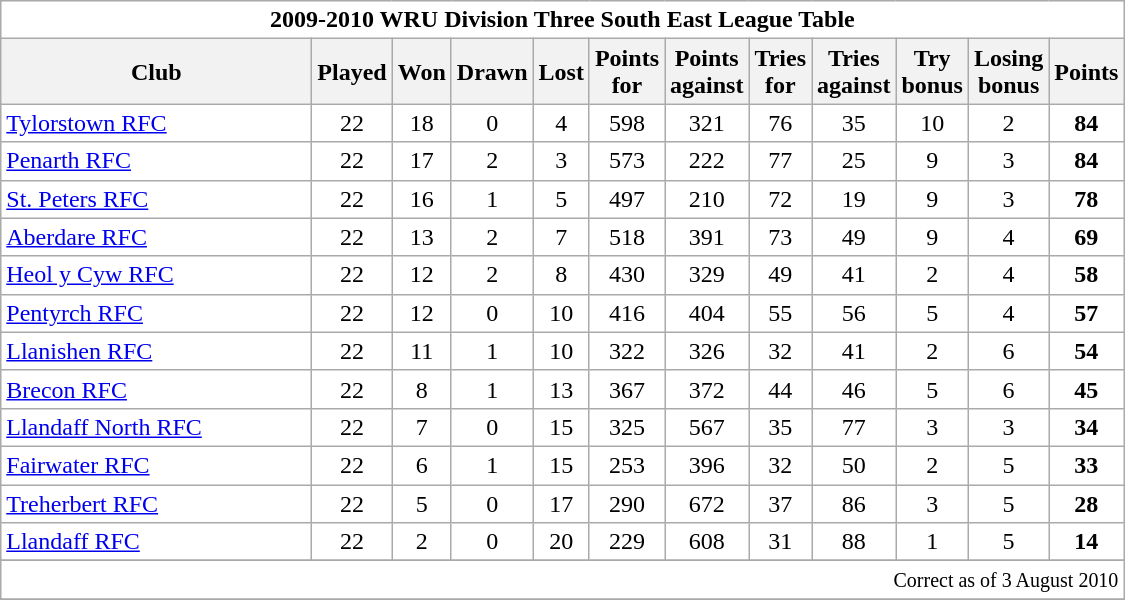<table class="wikitable" style="float:left; margin-right:15px; text-align: center;">
<tr>
<td colspan="12" bgcolor="#FFFFFF" cellpadding="0" cellspacing="0"><strong>2009-2010 WRU Division Three South East League Table</strong></td>
</tr>
<tr>
<th bgcolor="#efefef" width="200">Club</th>
<th bgcolor="#efefef" width="20">Played</th>
<th bgcolor="#efefef" width="20">Won</th>
<th bgcolor="#efefef" width="20">Drawn</th>
<th bgcolor="#efefef" width="20">Lost</th>
<th bgcolor="#efefef" width="20">Points for</th>
<th bgcolor="#efefef" width="20">Points against</th>
<th bgcolor="#efefef" width="20">Tries for</th>
<th bgcolor="#efefef" width="20">Tries against</th>
<th bgcolor="#efefef" width="20">Try bonus</th>
<th bgcolor="#efefef" width="20">Losing bonus</th>
<th bgcolor="#efefef" width="20">Points</th>
</tr>
<tr bgcolor=#ffffff align=center>
<td align=left><a href='#'>Tylorstown RFC</a></td>
<td>22</td>
<td>18</td>
<td>0</td>
<td>4</td>
<td>598</td>
<td>321</td>
<td>76</td>
<td>35</td>
<td>10</td>
<td>2</td>
<td><strong>84</strong></td>
</tr>
<tr bgcolor=#ffffff align=center>
<td align=left><a href='#'>Penarth RFC</a></td>
<td>22</td>
<td>17</td>
<td>2</td>
<td>3</td>
<td>573</td>
<td>222</td>
<td>77</td>
<td>25</td>
<td>9</td>
<td>3</td>
<td><strong>84</strong></td>
</tr>
<tr bgcolor=#ffffff align=center>
<td align=left><a href='#'>St. Peters RFC</a></td>
<td>22</td>
<td>16</td>
<td>1</td>
<td>5</td>
<td>497</td>
<td>210</td>
<td>72</td>
<td>19</td>
<td>9</td>
<td>3</td>
<td><strong>78</strong></td>
</tr>
<tr bgcolor=#ffffff align=center>
<td align=left><a href='#'>Aberdare RFC</a></td>
<td>22</td>
<td>13</td>
<td>2</td>
<td>7</td>
<td>518</td>
<td>391</td>
<td>73</td>
<td>49</td>
<td>9</td>
<td>4</td>
<td><strong>69</strong></td>
</tr>
<tr bgcolor=#ffffff align=center>
<td align=left><a href='#'>Heol y Cyw RFC</a></td>
<td>22</td>
<td>12</td>
<td>2</td>
<td>8</td>
<td>430</td>
<td>329</td>
<td>49</td>
<td>41</td>
<td>2</td>
<td>4</td>
<td><strong>58</strong></td>
</tr>
<tr bgcolor=#ffffff align=center>
<td align=left><a href='#'>Pentyrch RFC</a></td>
<td>22</td>
<td>12</td>
<td>0</td>
<td>10</td>
<td>416</td>
<td>404</td>
<td>55</td>
<td>56</td>
<td>5</td>
<td>4</td>
<td><strong>57</strong></td>
</tr>
<tr bgcolor=#ffffff align=center>
<td align=left><a href='#'>Llanishen RFC</a></td>
<td>22</td>
<td>11</td>
<td>1</td>
<td>10</td>
<td>322</td>
<td>326</td>
<td>32</td>
<td>41</td>
<td>2</td>
<td>6</td>
<td><strong>54</strong></td>
</tr>
<tr bgcolor=#ffffff align=center>
<td align=left><a href='#'>Brecon RFC</a></td>
<td>22</td>
<td>8</td>
<td>1</td>
<td>13</td>
<td>367</td>
<td>372</td>
<td>44</td>
<td>46</td>
<td>5</td>
<td>6</td>
<td><strong>45</strong></td>
</tr>
<tr bgcolor=#ffffff align=center>
<td align=left><a href='#'>Llandaff North RFC</a></td>
<td>22</td>
<td>7</td>
<td>0</td>
<td>15</td>
<td>325</td>
<td>567</td>
<td>35</td>
<td>77</td>
<td>3</td>
<td>3</td>
<td><strong>34</strong></td>
</tr>
<tr bgcolor=#ffffff align=center>
<td align=left><a href='#'>Fairwater RFC</a></td>
<td>22</td>
<td>6</td>
<td>1</td>
<td>15</td>
<td>253</td>
<td>396</td>
<td>32</td>
<td>50</td>
<td>2</td>
<td>5</td>
<td><strong>33</strong></td>
</tr>
<tr bgcolor=#ffffff align=center>
<td align=left><a href='#'>Treherbert RFC</a></td>
<td>22</td>
<td>5</td>
<td>0</td>
<td>17</td>
<td>290</td>
<td>672</td>
<td>37</td>
<td>86</td>
<td>3</td>
<td>5</td>
<td><strong>28</strong></td>
</tr>
<tr bgcolor=#ffffff align=center>
<td align=left><a href='#'>Llandaff RFC</a></td>
<td>22</td>
<td>2</td>
<td>0</td>
<td>20</td>
<td>229</td>
<td>608</td>
<td>31</td>
<td>88</td>
<td>1</td>
<td>5</td>
<td><strong>14</strong></td>
</tr>
<tr bgcolor=#ffffff align=center>
</tr>
<tr>
<td colspan="12" align="right" bgcolor="#FFFFFF" cellpadding="0" cellspacing="0"><small>Correct as of 3 August 2010</small></td>
</tr>
<tr>
</tr>
</table>
